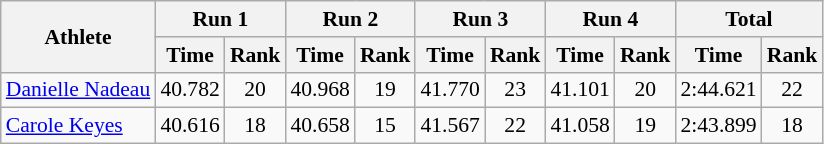<table class="wikitable" border="1" style="font-size:90%">
<tr>
<th rowspan="2">Athlete</th>
<th colspan="2">Run 1</th>
<th colspan="2">Run 2</th>
<th colspan="2">Run 3</th>
<th colspan="2">Run 4</th>
<th colspan="2">Total</th>
</tr>
<tr>
<th>Time</th>
<th>Rank</th>
<th>Time</th>
<th>Rank</th>
<th>Time</th>
<th>Rank</th>
<th>Time</th>
<th>Rank</th>
<th>Time</th>
<th>Rank</th>
</tr>
<tr>
<td><a href='#'>Danielle Nadeau</a></td>
<td align="center">40.782</td>
<td align="center">20</td>
<td align="center">40.968</td>
<td align="center">19</td>
<td align="center">41.770</td>
<td align="center">23</td>
<td align="center">41.101</td>
<td align="center">20</td>
<td align="center">2:44.621</td>
<td align="center">22</td>
</tr>
<tr>
<td><a href='#'>Carole Keyes</a></td>
<td align="center">40.616</td>
<td align="center">18</td>
<td align="center">40.658</td>
<td align="center">15</td>
<td align="center">41.567</td>
<td align="center">22</td>
<td align="center">41.058</td>
<td align="center">19</td>
<td align="center">2:43.899</td>
<td align="center">18</td>
</tr>
</table>
